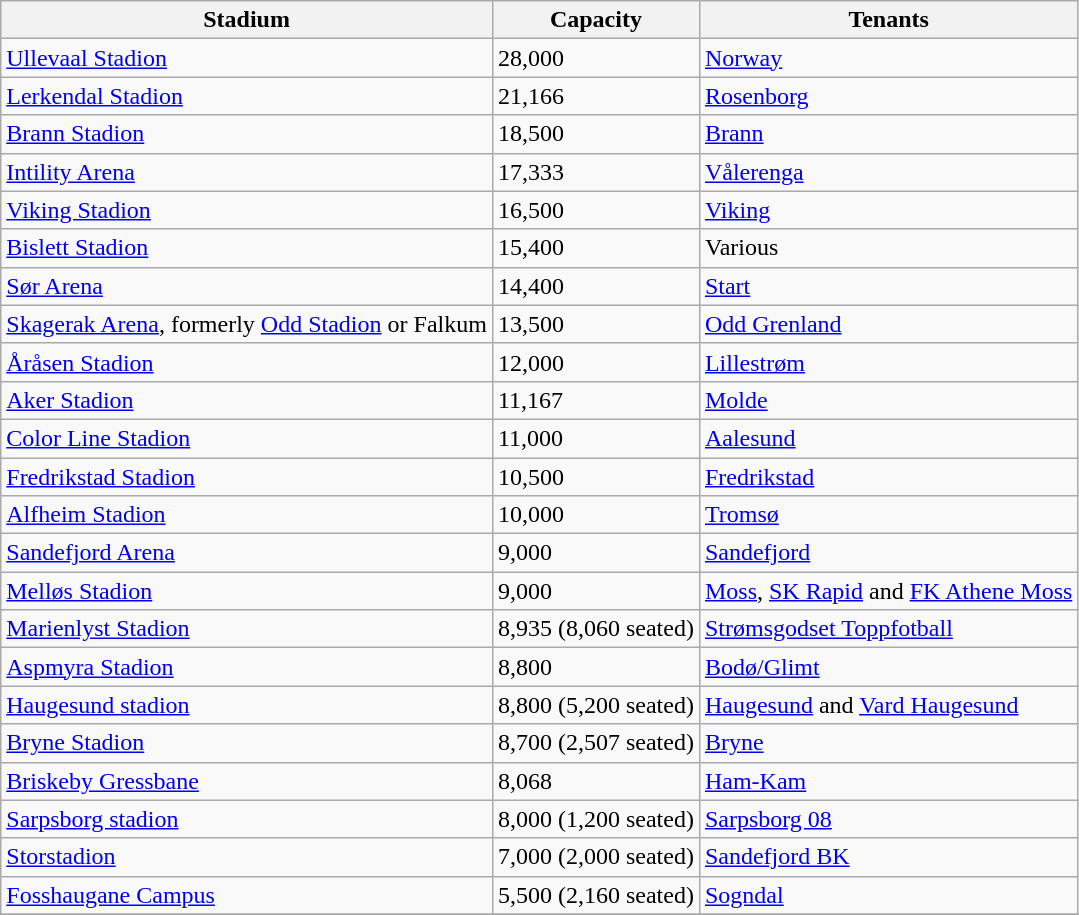<table class="wikitable sortable">
<tr>
<th>Stadium</th>
<th>Capacity</th>
<th>Tenants</th>
</tr>
<tr>
<td><a href='#'>Ullevaal Stadion</a></td>
<td>28,000</td>
<td><a href='#'>Norway</a></td>
</tr>
<tr>
<td><a href='#'>Lerkendal Stadion</a></td>
<td>21,166</td>
<td><a href='#'>Rosenborg</a></td>
</tr>
<tr>
<td><a href='#'>Brann Stadion</a></td>
<td>18,500</td>
<td><a href='#'>Brann</a></td>
</tr>
<tr>
<td><a href='#'>Intility Arena</a></td>
<td>17,333</td>
<td><a href='#'>Vålerenga</a></td>
</tr>
<tr>
<td><a href='#'>Viking Stadion</a></td>
<td>16,500</td>
<td><a href='#'>Viking</a></td>
</tr>
<tr>
<td><a href='#'>Bislett Stadion</a></td>
<td>15,400</td>
<td>Various</td>
</tr>
<tr>
<td><a href='#'>Sør Arena</a></td>
<td>14,400</td>
<td><a href='#'>Start</a></td>
</tr>
<tr>
<td><a href='#'>Skagerak Arena</a>, formerly <a href='#'>Odd Stadion</a> or Falkum</td>
<td>13,500</td>
<td><a href='#'>Odd Grenland</a></td>
</tr>
<tr>
<td><a href='#'>Åråsen Stadion</a></td>
<td>12,000</td>
<td><a href='#'>Lillestrøm</a></td>
</tr>
<tr>
<td><a href='#'>Aker Stadion</a></td>
<td>11,167</td>
<td><a href='#'>Molde</a></td>
</tr>
<tr>
<td><a href='#'>Color Line Stadion</a></td>
<td>11,000</td>
<td><a href='#'>Aalesund</a></td>
</tr>
<tr>
<td><a href='#'>Fredrikstad Stadion</a></td>
<td>10,500</td>
<td><a href='#'>Fredrikstad</a></td>
</tr>
<tr>
<td><a href='#'>Alfheim Stadion</a></td>
<td>10,000</td>
<td><a href='#'>Tromsø</a></td>
</tr>
<tr>
<td><a href='#'>Sandefjord Arena</a></td>
<td>9,000</td>
<td><a href='#'>Sandefjord</a></td>
</tr>
<tr>
<td><a href='#'>Melløs Stadion</a></td>
<td>9,000</td>
<td><a href='#'>Moss</a>, <a href='#'>SK Rapid</a> and <a href='#'>FK Athene Moss</a></td>
</tr>
<tr>
<td><a href='#'>Marienlyst Stadion</a></td>
<td>8,935 (8,060 seated)</td>
<td><a href='#'>Strømsgodset Toppfotball</a></td>
</tr>
<tr>
<td><a href='#'>Aspmyra Stadion</a></td>
<td>8,800</td>
<td><a href='#'>Bodø/Glimt</a></td>
</tr>
<tr>
<td><a href='#'>Haugesund stadion</a></td>
<td>8,800 (5,200 seated)</td>
<td><a href='#'>Haugesund</a> and <a href='#'>Vard Haugesund</a></td>
</tr>
<tr>
<td><a href='#'>Bryne Stadion</a></td>
<td>8,700 (2,507 seated)</td>
<td><a href='#'>Bryne</a></td>
</tr>
<tr>
<td><a href='#'>Briskeby Gressbane</a></td>
<td>8,068</td>
<td><a href='#'>Ham-Kam</a></td>
</tr>
<tr>
<td><a href='#'>Sarpsborg stadion</a></td>
<td>8,000 (1,200 seated)</td>
<td><a href='#'>Sarpsborg 08</a></td>
</tr>
<tr>
<td><a href='#'>Storstadion</a></td>
<td>7,000 (2,000 seated)</td>
<td><a href='#'>Sandefjord BK</a></td>
</tr>
<tr>
<td><a href='#'>Fosshaugane Campus</a></td>
<td>5,500 (2,160 seated)</td>
<td><a href='#'>Sogndal</a></td>
</tr>
<tr>
</tr>
</table>
